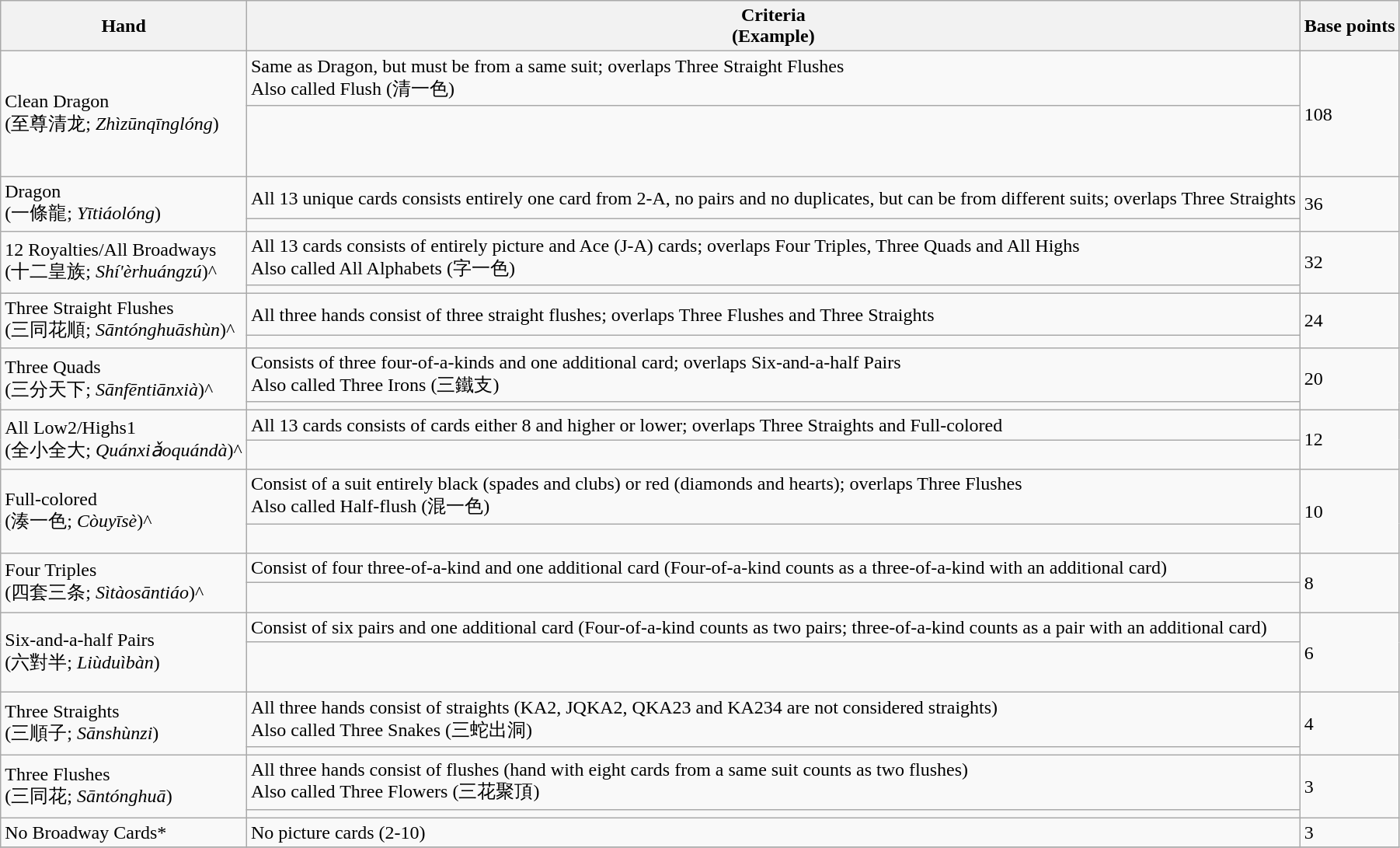<table class="wikitable">
<tr>
<th>Hand</th>
<th>Criteria<br>(Example)</th>
<th>Base points</th>
</tr>
<tr>
<td rowspan=2>Clean Dragon <br>(至尊清龙; <em>Zhìzūnqīnglóng</em>)</td>
<td>Same as Dragon, but must be from a same suit; overlaps Three Straight Flushes<br>Also called Flush (清一色)</td>
<td rowspan=2>108</td>
</tr>
<tr>
<td><br><br><br></td>
</tr>
<tr>
<td rowspan=2>Dragon <br>(一條龍; <em>Yītiáolóng</em>)</td>
<td>All 13 unique cards consists entirely one card from 2-A, no pairs and no duplicates, but can be from different suits; overlaps Three Straights</td>
<td rowspan=2>36</td>
</tr>
<tr>
<td></td>
</tr>
<tr>
<td rowspan=2>12 Royalties/All Broadways<br>(十二皇族; <em>Shí'èrhuángzú</em>)^</td>
<td>All 13 cards consists of entirely picture and Ace (J-A) cards; overlaps Four Triples, Three Quads and All Highs<br>Also called All Alphabets (字一色)</td>
<td rowspan=2>32</td>
</tr>
<tr>
<td></td>
</tr>
<tr>
<td rowspan=2>Three Straight Flushes<br>(三同花順; <em>Sāntónghuāshùn</em>)^</td>
<td>All three hands consist of three straight flushes; overlaps Three Flushes and Three Straights</td>
<td rowspan=2>24</td>
</tr>
<tr>
<td></td>
</tr>
<tr>
<td rowspan=2>Three Quads<br>(三分天下; <em>Sānfēntiānxià</em>)^</td>
<td>Consists of three four-of-a-kinds and one additional card; overlaps Six-and-a-half Pairs<br>Also called Three Irons (三鐵支)</td>
<td rowspan=2>20</td>
</tr>
<tr>
<td></td>
</tr>
<tr>
<td rowspan=2>All Low2/Highs1<br>(全小全大; <em>Quánxiǎoquándà</em>)^</td>
<td>All 13 cards consists of cards either 8 and higher or lower; overlaps Three Straights and Full-colored</td>
<td rowspan=2>12</td>
</tr>
<tr>
<td><br></td>
</tr>
<tr>
<td rowspan=2>Full-colored<br>(湊一色; <em>Còuyīsè</em>)^</td>
<td>Consist of a suit entirely black (spades and clubs) or red (diamonds and hearts); overlaps Three Flushes<br>Also called Half-flush (混一色)</td>
<td rowspan=2>10</td>
</tr>
<tr>
<td><br></td>
</tr>
<tr>
<td rowspan=2>Four Triples <br>(四套三条; <em>Sìtàosāntiáo</em>)^</td>
<td>Consist of four three-of-a-kind and one additional card (Four-of-a-kind counts as a three-of-a-kind with an additional card)</td>
<td rowspan=2>8</td>
</tr>
<tr>
<td><br></td>
</tr>
<tr>
<td rowspan=2>Six-and-a-half Pairs <br>(六對半; <em>Liùduìbàn</em>)</td>
<td>Consist of six pairs and one additional card (Four-of-a-kind counts as two pairs; three-of-a-kind counts as a pair with an additional card)</td>
<td rowspan=2>6</td>
</tr>
<tr>
<td><br><br></td>
</tr>
<tr>
<td rowspan=2>Three Straights <br>(三順子; <em>Sānshùnzi</em>)</td>
<td>All three hands consist of straights (KA2, JQKA2, QKA23 and KA234 are not considered straights)<br>Also called Three Snakes (三蛇出洞)</td>
<td rowspan=2>4</td>
</tr>
<tr>
<td></td>
</tr>
<tr>
<td rowspan=2>Three Flushes<br>(三同花; <em>Sāntónghuā</em>)</td>
<td>All three hands consist of flushes (hand with eight cards from a same suit counts as two flushes)<br>Also called Three Flowers (三花聚頂)</td>
<td rowspan=2>3</td>
</tr>
<tr>
<td></td>
</tr>
<tr>
<td>No Broadway Cards*</td>
<td>No picture cards (2-10)</td>
<td>3</td>
</tr>
<tr>
</tr>
</table>
